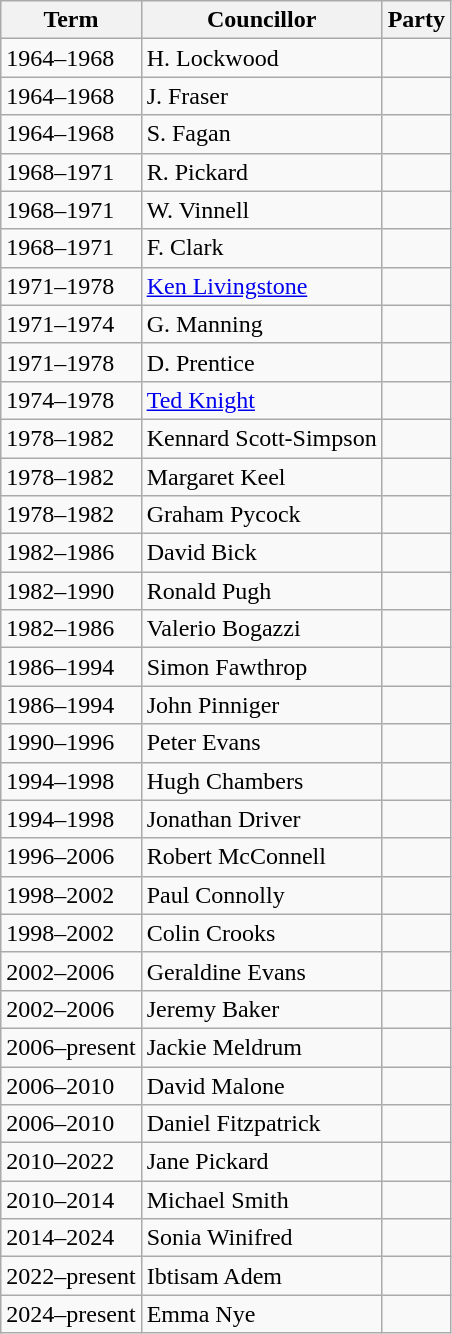<table class="wikitable">
<tr>
<th>Term</th>
<th>Councillor</th>
<th colspan=2>Party</th>
</tr>
<tr>
<td>1964–1968</td>
<td>H. Lockwood</td>
<td></td>
</tr>
<tr>
<td>1964–1968</td>
<td>J. Fraser</td>
<td></td>
</tr>
<tr>
<td>1964–1968</td>
<td>S. Fagan</td>
<td></td>
</tr>
<tr>
<td>1968–1971</td>
<td>R. Pickard</td>
<td></td>
</tr>
<tr>
<td>1968–1971</td>
<td>W. Vinnell</td>
<td></td>
</tr>
<tr>
<td>1968–1971</td>
<td>F. Clark</td>
<td></td>
</tr>
<tr>
<td>1971–1978</td>
<td><a href='#'>Ken Livingstone</a></td>
<td></td>
</tr>
<tr>
<td>1971–1974</td>
<td>G. Manning</td>
<td></td>
</tr>
<tr>
<td>1971–1978</td>
<td>D. Prentice</td>
<td></td>
</tr>
<tr>
<td>1974–1978</td>
<td><a href='#'>Ted Knight</a></td>
<td></td>
</tr>
<tr>
<td>1978–1982</td>
<td>Kennard Scott-Simpson</td>
<td></td>
</tr>
<tr>
<td>1978–1982</td>
<td>Margaret Keel</td>
<td></td>
</tr>
<tr>
<td>1978–1982</td>
<td>Graham Pycock</td>
<td></td>
</tr>
<tr>
<td>1982–1986</td>
<td>David Bick</td>
<td></td>
</tr>
<tr>
<td>1982–1990</td>
<td>Ronald Pugh</td>
<td></td>
</tr>
<tr>
<td>1982–1986</td>
<td>Valerio Bogazzi</td>
<td></td>
</tr>
<tr>
<td>1986–1994</td>
<td>Simon Fawthrop</td>
<td></td>
</tr>
<tr>
<td>1986–1994</td>
<td>John Pinniger</td>
<td></td>
</tr>
<tr>
<td>1990–1996</td>
<td>Peter Evans</td>
<td></td>
</tr>
<tr>
<td>1994–1998</td>
<td>Hugh Chambers</td>
<td></td>
</tr>
<tr>
<td>1994–1998</td>
<td>Jonathan Driver</td>
<td></td>
</tr>
<tr>
<td>1996–2006</td>
<td>Robert McConnell</td>
<td></td>
</tr>
<tr>
<td>1998–2002</td>
<td>Paul Connolly</td>
<td></td>
</tr>
<tr>
<td>1998–2002</td>
<td>Colin Crooks</td>
<td></td>
</tr>
<tr>
<td>2002–2006</td>
<td>Geraldine Evans</td>
<td></td>
</tr>
<tr>
<td>2002–2006</td>
<td>Jeremy Baker</td>
<td></td>
</tr>
<tr>
<td>2006–present</td>
<td>Jackie Meldrum</td>
<td></td>
</tr>
<tr>
<td>2006–2010</td>
<td>David Malone</td>
<td></td>
</tr>
<tr>
<td>2006–2010</td>
<td>Daniel Fitzpatrick</td>
<td></td>
</tr>
<tr>
<td>2010–2022</td>
<td>Jane Pickard</td>
<td></td>
</tr>
<tr>
<td>2010–2014</td>
<td>Michael Smith</td>
<td></td>
</tr>
<tr>
<td>2014–2024</td>
<td>Sonia Winifred</td>
<td></td>
</tr>
<tr>
<td>2022–present</td>
<td>Ibtisam Adem</td>
<td></td>
</tr>
<tr>
<td>2024–present</td>
<td>Emma Nye</td>
<td></td>
</tr>
</table>
